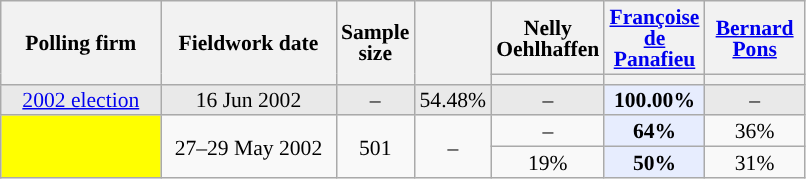<table class="wikitable sortable" style="text-align:center;font-size:90%;line-height:14px;">
<tr style="height:40px;">
<th style="width:100px;" rowspan="2">Polling firm</th>
<th style="width:110px;" rowspan="2">Fieldwork date</th>
<th style="width:35px;" rowspan="2">Sample<br>size</th>
<th style="width:30px;" rowspan="2"></th>
<th class="unsortable" style="width:60px;">Nelly Oehlhaffen<br></th>
<th class="unsortable" style="width:60px;"><a href='#'>Françoise de Panafieu</a><br></th>
<th class="unsortable" style="width:60px;"><a href='#'>Bernard Pons</a><br></th>
</tr>
<tr>
<th style="background:"></th>
<th style="background:"></th>
<th style="background:"></th>
</tr>
<tr style="background:#E9E9E9;">
<td><a href='#'>2002 election</a></td>
<td data-sort-value="2002-06-16">16 Jun 2002</td>
<td>–</td>
<td>54.48%</td>
<td>–</td>
<td style="background:#E7EDFE;"><strong>100.00%</strong></td>
<td>–</td>
</tr>
<tr>
<td rowspan="2" style="background:yellow;"></td>
<td rowspan="2" data-sort-value="2002-05-29">27–29 May 2002</td>
<td rowspan="2">501</td>
<td rowspan="2">–</td>
<td>–</td>
<td style="background:#E7EDFE;"><strong>64%</strong></td>
<td>36%</td>
</tr>
<tr>
<td>19%</td>
<td style="background:#E7EDFE;"><strong>50%</strong></td>
<td>31%</td>
</tr>
</table>
